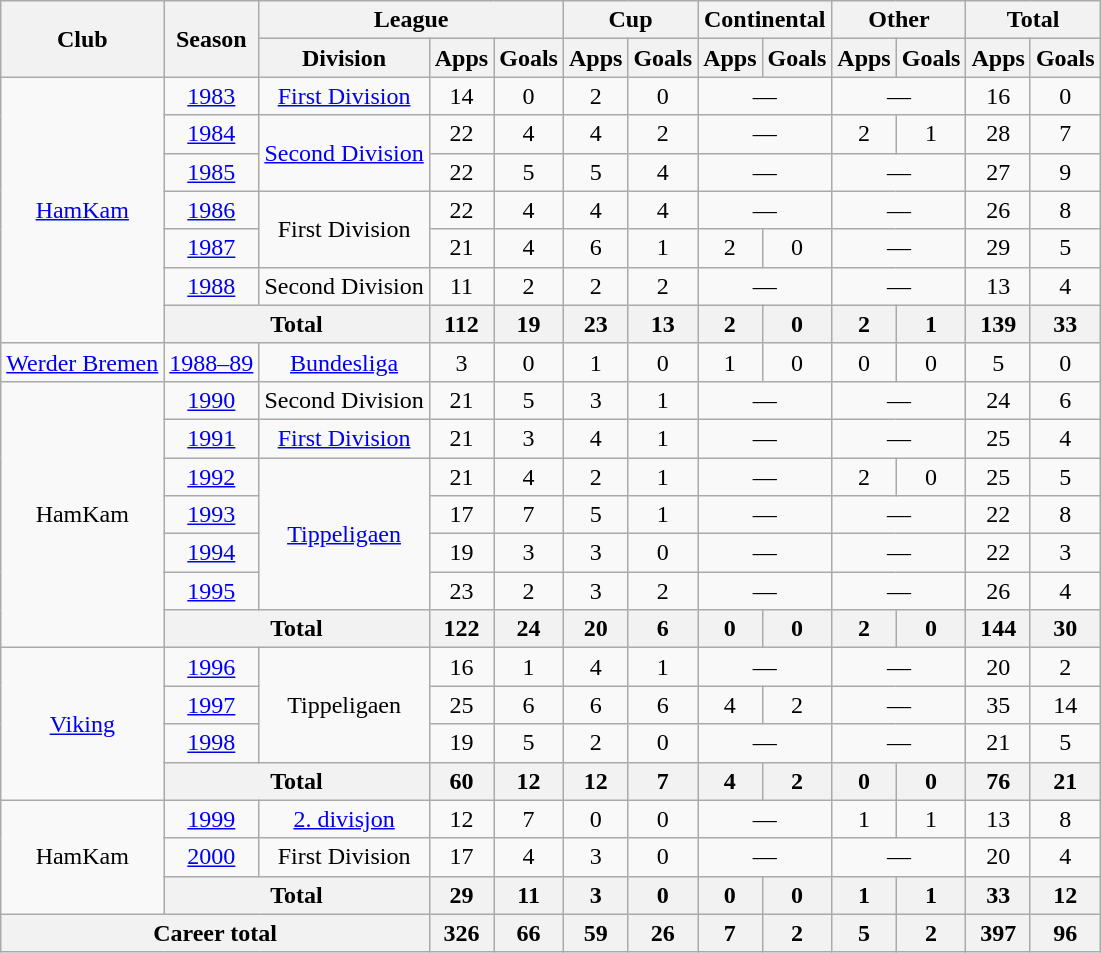<table class="wikitable" style="text-align:center">
<tr>
<th rowspan="2">Club</th>
<th rowspan="2">Season</th>
<th colspan="3">League</th>
<th colspan="2">Cup</th>
<th colspan="2">Continental</th>
<th colspan="2">Other</th>
<th colspan="2">Total</th>
</tr>
<tr>
<th>Division</th>
<th>Apps</th>
<th>Goals</th>
<th>Apps</th>
<th>Goals</th>
<th>Apps</th>
<th>Goals</th>
<th>Apps</th>
<th>Goals</th>
<th>Apps</th>
<th>Goals</th>
</tr>
<tr>
<td rowspan="7"><a href='#'>HamKam</a></td>
<td><a href='#'>1983</a></td>
<td><a href='#'>First Division</a></td>
<td>14</td>
<td>0</td>
<td>2</td>
<td>0</td>
<td colspan="2">—</td>
<td colspan="2">—</td>
<td>16</td>
<td>0</td>
</tr>
<tr>
<td><a href='#'>1984</a></td>
<td rowspan="2"><a href='#'>Second Division</a></td>
<td>22</td>
<td>4</td>
<td>4</td>
<td>2</td>
<td colspan="2">—</td>
<td>2</td>
<td>1</td>
<td>28</td>
<td>7</td>
</tr>
<tr>
<td><a href='#'>1985</a></td>
<td>22</td>
<td>5</td>
<td>5</td>
<td>4</td>
<td colspan="2">—</td>
<td colspan="2">—</td>
<td>27</td>
<td>9</td>
</tr>
<tr>
<td><a href='#'>1986</a></td>
<td rowspan="2">First Division</td>
<td>22</td>
<td>4</td>
<td>4</td>
<td>4</td>
<td colspan="2">—</td>
<td colspan="2">—</td>
<td>26</td>
<td>8</td>
</tr>
<tr>
<td><a href='#'>1987</a></td>
<td>21</td>
<td>4</td>
<td>6</td>
<td>1</td>
<td>2</td>
<td>0</td>
<td colspan="2">—</td>
<td>29</td>
<td>5</td>
</tr>
<tr>
<td><a href='#'>1988</a></td>
<td>Second Division</td>
<td>11</td>
<td>2</td>
<td>2</td>
<td>2</td>
<td colspan="2">—</td>
<td colspan="2">—</td>
<td>13</td>
<td>4</td>
</tr>
<tr>
<th colspan="2">Total</th>
<th>112</th>
<th>19</th>
<th>23</th>
<th>13</th>
<th>2</th>
<th>0</th>
<th>2</th>
<th>1</th>
<th>139</th>
<th>33</th>
</tr>
<tr>
<td><a href='#'>Werder Bremen</a></td>
<td><a href='#'>1988–89</a></td>
<td><a href='#'>Bundesliga</a></td>
<td>3</td>
<td>0</td>
<td>1</td>
<td>0</td>
<td>1</td>
<td>0</td>
<td>0</td>
<td>0</td>
<td>5</td>
<td>0</td>
</tr>
<tr>
<td rowspan="7">HamKam</td>
<td><a href='#'>1990</a></td>
<td>Second Division</td>
<td>21</td>
<td>5</td>
<td>3</td>
<td>1</td>
<td colspan="2">—</td>
<td colspan="2">—</td>
<td>24</td>
<td>6</td>
</tr>
<tr>
<td><a href='#'>1991</a></td>
<td><a href='#'>First Division</a></td>
<td>21</td>
<td>3</td>
<td>4</td>
<td>1</td>
<td colspan="2">—</td>
<td colspan="2">—</td>
<td>25</td>
<td>4</td>
</tr>
<tr>
<td><a href='#'>1992</a></td>
<td rowspan="4"><a href='#'>Tippeligaen</a></td>
<td>21</td>
<td>4</td>
<td>2</td>
<td>1</td>
<td colspan="2">—</td>
<td>2</td>
<td>0</td>
<td>25</td>
<td>5</td>
</tr>
<tr>
<td><a href='#'>1993</a></td>
<td>17</td>
<td>7</td>
<td>5</td>
<td>1</td>
<td colspan="2">—</td>
<td colspan="2">—</td>
<td>22</td>
<td>8</td>
</tr>
<tr>
<td><a href='#'>1994</a></td>
<td>19</td>
<td>3</td>
<td>3</td>
<td>0</td>
<td colspan="2">—</td>
<td colspan="2">—</td>
<td>22</td>
<td>3</td>
</tr>
<tr>
<td><a href='#'>1995</a></td>
<td>23</td>
<td>2</td>
<td>3</td>
<td>2</td>
<td colspan="2">—</td>
<td colspan="2">—</td>
<td>26</td>
<td>4</td>
</tr>
<tr>
<th colspan="2">Total</th>
<th>122</th>
<th>24</th>
<th>20</th>
<th>6</th>
<th>0</th>
<th>0</th>
<th>2</th>
<th>0</th>
<th>144</th>
<th>30</th>
</tr>
<tr>
<td rowspan="4"><a href='#'>Viking</a></td>
<td><a href='#'>1996</a></td>
<td rowspan="3">Tippeligaen</td>
<td>16</td>
<td>1</td>
<td>4</td>
<td>1</td>
<td colspan="2">—</td>
<td colspan="2">—</td>
<td>20</td>
<td>2</td>
</tr>
<tr>
<td><a href='#'>1997</a></td>
<td>25</td>
<td>6</td>
<td>6</td>
<td>6</td>
<td>4</td>
<td>2</td>
<td colspan="2">—</td>
<td>35</td>
<td>14</td>
</tr>
<tr>
<td><a href='#'>1998</a></td>
<td>19</td>
<td>5</td>
<td>2</td>
<td>0</td>
<td colspan="2">—</td>
<td colspan="2">—</td>
<td>21</td>
<td>5</td>
</tr>
<tr>
<th colspan="2">Total</th>
<th>60</th>
<th>12</th>
<th>12</th>
<th>7</th>
<th>4</th>
<th>2</th>
<th>0</th>
<th>0</th>
<th>76</th>
<th>21</th>
</tr>
<tr>
<td rowspan="3">HamKam</td>
<td><a href='#'>1999</a></td>
<td><a href='#'>2. divisjon</a></td>
<td>12</td>
<td>7</td>
<td>0</td>
<td>0</td>
<td colspan="2">—</td>
<td>1</td>
<td>1</td>
<td>13</td>
<td>8</td>
</tr>
<tr>
<td><a href='#'>2000</a></td>
<td>First Division</td>
<td>17</td>
<td>4</td>
<td>3</td>
<td>0</td>
<td colspan="2">—</td>
<td colspan="2">—</td>
<td>20</td>
<td>4</td>
</tr>
<tr>
<th colspan="2">Total</th>
<th>29</th>
<th>11</th>
<th>3</th>
<th>0</th>
<th>0</th>
<th>0</th>
<th>1</th>
<th>1</th>
<th>33</th>
<th>12</th>
</tr>
<tr>
<th colspan="3">Career total</th>
<th>326</th>
<th>66</th>
<th>59</th>
<th>26</th>
<th>7</th>
<th>2</th>
<th>5</th>
<th>2</th>
<th>397</th>
<th>96</th>
</tr>
</table>
